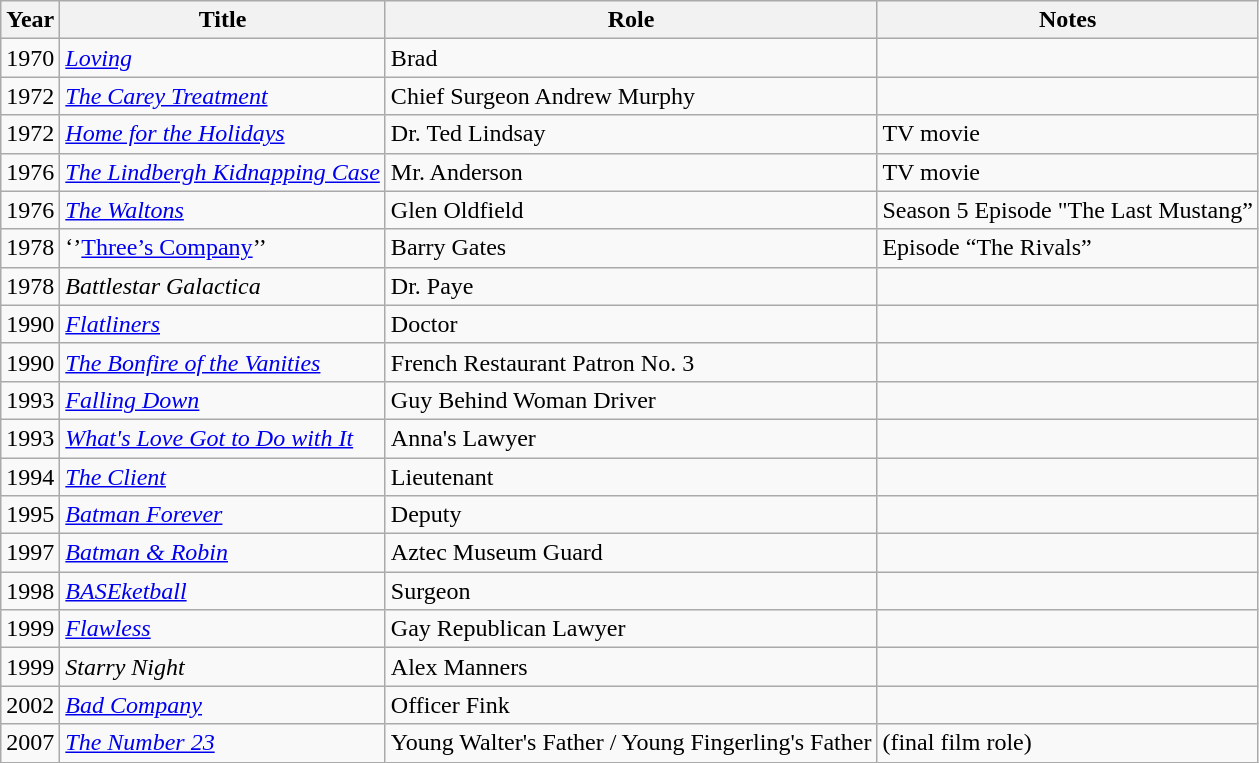<table class="wikitable">
<tr>
<th>Year</th>
<th>Title</th>
<th>Role</th>
<th>Notes</th>
</tr>
<tr>
<td>1970</td>
<td><em><a href='#'>Loving</a></em></td>
<td>Brad</td>
<td></td>
</tr>
<tr>
<td>1972</td>
<td><em><a href='#'>The Carey Treatment</a></em></td>
<td>Chief Surgeon Andrew Murphy</td>
<td></td>
</tr>
<tr>
<td>1972</td>
<td><em><a href='#'>Home for the Holidays</a></em></td>
<td>Dr. Ted Lindsay</td>
<td>TV movie</td>
</tr>
<tr>
<td>1976</td>
<td><em><a href='#'>The Lindbergh Kidnapping Case</a></em></td>
<td>Mr. Anderson</td>
<td>TV movie</td>
</tr>
<tr>
<td>1976</td>
<td><em><a href='#'>The Waltons</a></em></td>
<td>Glen Oldfield</td>
<td>Season 5 Episode "The Last Mustang”</td>
</tr>
<tr>
<td>1978</td>
<td>‘’<a href='#'>Three’s Company</a>’’</td>
<td>Barry Gates</td>
<td>Episode “The Rivals”</td>
</tr>
<tr>
<td>1978</td>
<td><em>Battlestar Galactica</em></td>
<td>Dr. Paye</td>
<td></td>
</tr>
<tr>
<td>1990</td>
<td><em><a href='#'>Flatliners</a></em></td>
<td>Doctor</td>
<td></td>
</tr>
<tr>
<td>1990</td>
<td><em><a href='#'>The Bonfire of the Vanities</a></em></td>
<td>French Restaurant Patron No. 3</td>
<td></td>
</tr>
<tr>
<td>1993</td>
<td><em><a href='#'>Falling Down</a></em></td>
<td>Guy Behind Woman Driver</td>
<td></td>
</tr>
<tr>
<td>1993</td>
<td><em><a href='#'>What's Love Got to Do with It</a></em></td>
<td>Anna's Lawyer</td>
<td></td>
</tr>
<tr>
<td>1994</td>
<td><em><a href='#'>The Client</a></em></td>
<td>Lieutenant</td>
<td></td>
</tr>
<tr>
<td>1995</td>
<td><em><a href='#'>Batman Forever</a></em></td>
<td>Deputy</td>
<td></td>
</tr>
<tr>
<td>1997</td>
<td><em><a href='#'>Batman & Robin</a></em></td>
<td>Aztec Museum Guard</td>
<td></td>
</tr>
<tr>
<td>1998</td>
<td><em><a href='#'>BASEketball</a></em></td>
<td>Surgeon</td>
<td></td>
</tr>
<tr>
<td>1999</td>
<td><em><a href='#'>Flawless</a></em></td>
<td>Gay Republican Lawyer</td>
<td></td>
</tr>
<tr>
<td>1999</td>
<td><em>Starry Night</em></td>
<td>Alex Manners</td>
<td></td>
</tr>
<tr>
<td>2002</td>
<td><em><a href='#'>Bad Company</a></em></td>
<td>Officer Fink</td>
<td></td>
</tr>
<tr>
<td>2007</td>
<td><em><a href='#'>The Number 23</a></em></td>
<td>Young Walter's Father / Young Fingerling's Father</td>
<td>(final film role)</td>
</tr>
</table>
